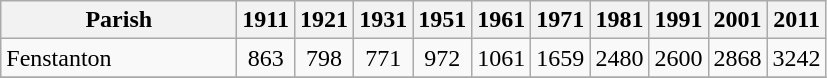<table class="wikitable" style="text-align:center;">
<tr>
<th width="150">Parish<br></th>
<th width="30">1911<br></th>
<th width="30">1921<br></th>
<th width="30">1931<br></th>
<th width="30">1951<br></th>
<th width="30">1961<br></th>
<th width="30">1971<br></th>
<th width="30">1981<br></th>
<th width="30">1991<br></th>
<th width="30">2001<br></th>
<th width="30">2011 <br></th>
</tr>
<tr>
<td align=left>Fenstanton</td>
<td align="center">863</td>
<td align="center">798</td>
<td align="center">771</td>
<td align="center">972</td>
<td align="center">1061</td>
<td align="center">1659</td>
<td align="center">2480</td>
<td align="center">2600</td>
<td align="center">2868</td>
<td align="center">3242</td>
</tr>
<tr>
</tr>
</table>
